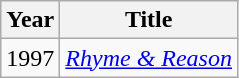<table class="wikitable plainrowheaders sortable" style="margin-right: 0;">
<tr>
<th>Year</th>
<th>Title</th>
</tr>
<tr>
<td>1997</td>
<td><em><a href='#'>Rhyme & Reason</a></em></td>
</tr>
</table>
